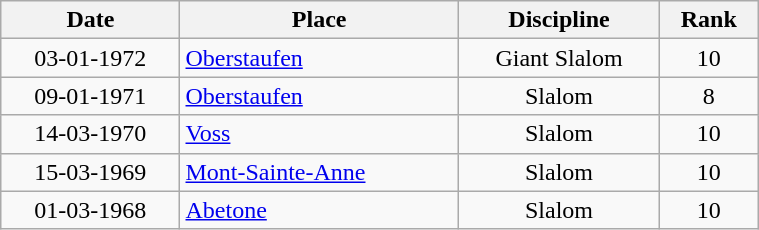<table class="wikitable" width=40% style="font-size:100%; text-align:center;">
<tr>
<th>Date</th>
<th>Place</th>
<th>Discipline</th>
<th>Rank</th>
</tr>
<tr>
<td>03-01-1972</td>
<td align=left> <a href='#'>Oberstaufen</a></td>
<td>Giant Slalom</td>
<td>10</td>
</tr>
<tr>
<td>09-01-1971</td>
<td align=left> <a href='#'>Oberstaufen</a></td>
<td>Slalom</td>
<td>8</td>
</tr>
<tr>
<td>14-03-1970</td>
<td align=left> <a href='#'>Voss</a></td>
<td>Slalom</td>
<td>10</td>
</tr>
<tr>
<td>15-03-1969</td>
<td align=left> <a href='#'>Mont-Sainte-Anne</a></td>
<td>Slalom</td>
<td>10</td>
</tr>
<tr>
<td>01-03-1968</td>
<td align=left> <a href='#'>Abetone</a></td>
<td>Slalom</td>
<td>10</td>
</tr>
</table>
